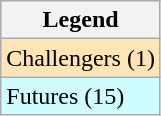<table class="wikitable">
<tr>
<th>Legend</th>
</tr>
<tr bgcolor="moccasin">
<td>Challengers (1)</td>
</tr>
<tr bgcolor="CFFCFF">
<td>Futures (15)</td>
</tr>
</table>
